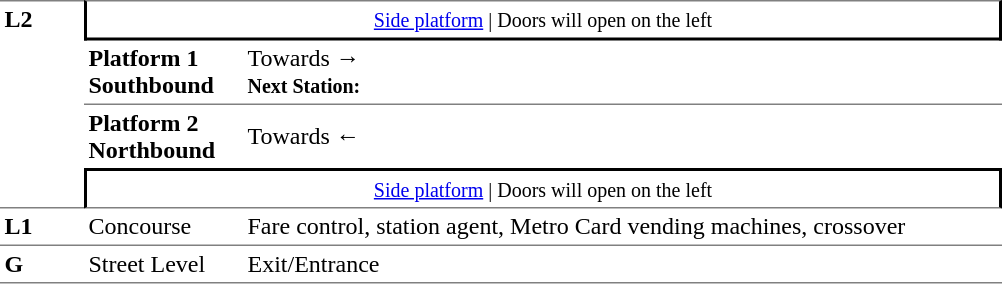<table table border=0 cellspacing=0 cellpadding=3>
<tr>
<td style="border-top:solid 1px grey;border-bottom:solid 1px grey;" width=50 rowspan=4 valign=top><strong>L2</strong></td>
<td style="border-top:solid 1px grey;border-right:solid 2px black;border-left:solid 2px black;border-bottom:solid 2px black;text-align:center;" colspan=2><small><a href='#'>Side platform</a> | Doors will open on the left </small></td>
</tr>
<tr>
<td style="border-bottom:solid 1px grey;" width=100><span><strong>Platform 1</strong><br><strong>Southbound</strong></span></td>
<td style="border-bottom:solid 1px grey;" width=500>Towards → <br><small><strong>Next Station:</strong> </small></td>
</tr>
<tr>
<td><span><strong>Platform 2</strong><br><strong>Northbound</strong></span></td>
<td><span></span>Towards ← </td>
</tr>
<tr>
<td style="border-top:solid 2px black;border-right:solid 2px black;border-left:solid 2px black;border-bottom:solid 1px grey;text-align:center;" colspan=2><small><a href='#'>Side platform</a> | Doors will open on the left </small></td>
</tr>
<tr>
<td valign=top><strong>L1</strong></td>
<td valign=top>Concourse</td>
<td valign=top>Fare control, station agent, Metro Card vending machines, crossover</td>
</tr>
<tr>
<td style="border-bottom:solid 1px grey;border-top:solid 1px grey;" width=50 valign=top><strong>G</strong></td>
<td style="border-top:solid 1px grey;border-bottom:solid 1px grey;" width=100 valign=top>Street Level</td>
<td style="border-top:solid 1px grey;border-bottom:solid 1px grey;" width=500 valign=top>Exit/Entrance</td>
</tr>
</table>
